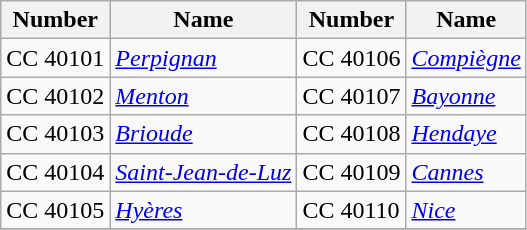<table class=wikitable>
<tr>
<th>Number</th>
<th>Name</th>
<th>Number</th>
<th>Name</th>
</tr>
<tr>
<td>CC 40101</td>
<td><em><a href='#'>Perpignan</a></em></td>
<td>CC 40106</td>
<td><em><a href='#'>Compiègne</a></em></td>
</tr>
<tr>
<td>CC 40102</td>
<td><em><a href='#'>Menton</a></em></td>
<td>CC 40107</td>
<td><em><a href='#'>Bayonne</a></em></td>
</tr>
<tr>
<td>CC 40103</td>
<td><em><a href='#'>Brioude</a></em></td>
<td>CC 40108</td>
<td><em><a href='#'>Hendaye</a></em></td>
</tr>
<tr>
<td>CC 40104</td>
<td><em><a href='#'>Saint-Jean-de-Luz</a></em></td>
<td>CC 40109</td>
<td><em><a href='#'>Cannes</a></em></td>
</tr>
<tr>
<td>CC 40105</td>
<td><em><a href='#'>Hyères</a></em></td>
<td>CC 40110</td>
<td><em><a href='#'>Nice</a></em></td>
</tr>
<tr>
</tr>
</table>
